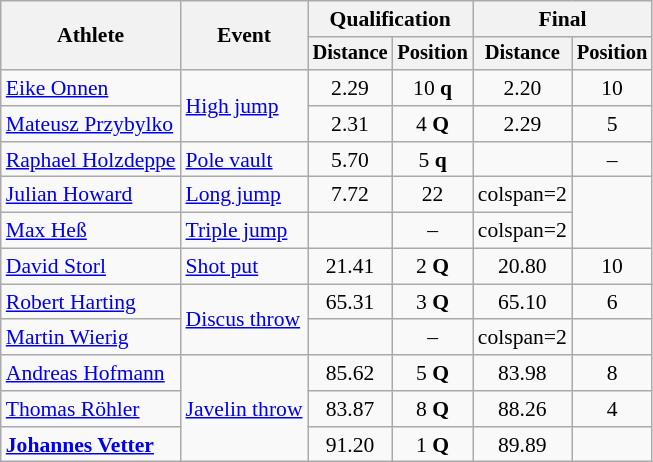<table class=wikitable style=font-size:90%>
<tr>
<th rowspan=2>Athlete</th>
<th rowspan=2>Event</th>
<th colspan=2>Qualification</th>
<th colspan=2>Final</th>
</tr>
<tr style=font-size:95%>
<th>Distance</th>
<th>Position</th>
<th>Distance</th>
<th>Position</th>
</tr>
<tr align=center>
<td align=left><a href='#'>Eike Onnen</a></td>
<td align=left rowspan=2><a href='#'>High jump</a></td>
<td>2.29</td>
<td>10 <strong>q</strong></td>
<td>2.20</td>
<td>10</td>
</tr>
<tr align=center>
<td align=left><a href='#'>Mateusz Przybylko</a></td>
<td>2.31</td>
<td>4 <strong>Q</strong></td>
<td>2.29</td>
<td>5</td>
</tr>
<tr align=center>
<td align=left><a href='#'>Raphael Holzdeppe</a></td>
<td align=left><a href='#'>Pole vault</a></td>
<td>5.70</td>
<td>5 <strong>q</strong></td>
<td></td>
<td>–</td>
</tr>
<tr align=center>
<td align=left><a href='#'>Julian Howard</a></td>
<td align=left><a href='#'>Long jump</a></td>
<td>7.72</td>
<td>22</td>
<td>colspan=2 </td>
</tr>
<tr align=center>
<td align=left><a href='#'>Max Heß</a></td>
<td align=left><a href='#'>Triple jump</a></td>
<td></td>
<td>–</td>
<td>colspan=2 </td>
</tr>
<tr align=center>
<td align=left><a href='#'>David Storl</a></td>
<td align=left><a href='#'>Shot put</a></td>
<td>21.41</td>
<td>2 <strong>Q</strong></td>
<td>20.80</td>
<td>10</td>
</tr>
<tr align=center>
<td align=left><a href='#'>Robert Harting</a></td>
<td align=left rowspan=2><a href='#'>Discus throw</a></td>
<td>65.31</td>
<td>3 <strong>Q</strong></td>
<td>65.10</td>
<td>6</td>
</tr>
<tr align=center>
<td align=left><a href='#'>Martin Wierig</a></td>
<td></td>
<td>–</td>
<td>colspan=2 </td>
</tr>
<tr align=center>
<td align=left><a href='#'>Andreas Hofmann</a></td>
<td align=left rowspan=3><a href='#'>Javelin throw</a></td>
<td>85.62</td>
<td>5 <strong>Q</strong></td>
<td>83.98</td>
<td>8</td>
</tr>
<tr align=center>
<td align=left><a href='#'>Thomas Röhler</a></td>
<td>83.87</td>
<td>8 <strong>Q</strong></td>
<td>88.26</td>
<td>4</td>
</tr>
<tr align=center>
<td align=left><strong><a href='#'>Johannes Vetter</a></strong></td>
<td>91.20</td>
<td>1 <strong>Q</strong></td>
<td>89.89</td>
<td></td>
</tr>
</table>
